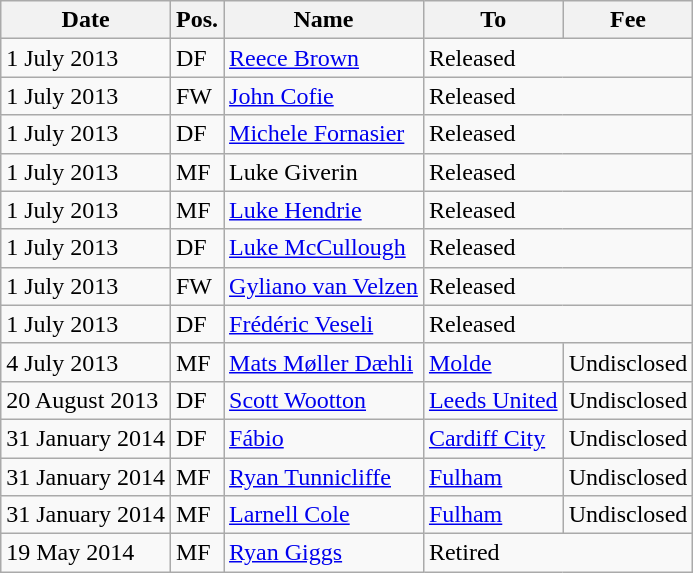<table class="wikitable">
<tr>
<th>Date</th>
<th>Pos.</th>
<th>Name</th>
<th>To</th>
<th>Fee</th>
</tr>
<tr>
<td>1 July 2013</td>
<td>DF</td>
<td> <a href='#'>Reece Brown</a></td>
<td colspan="2">Released</td>
</tr>
<tr>
<td>1 July 2013</td>
<td>FW</td>
<td> <a href='#'>John Cofie</a></td>
<td colspan="2">Released</td>
</tr>
<tr>
<td>1 July 2013</td>
<td>DF</td>
<td> <a href='#'>Michele Fornasier</a></td>
<td colspan="2">Released</td>
</tr>
<tr>
<td>1 July 2013</td>
<td>MF</td>
<td> Luke Giverin</td>
<td colspan="2">Released</td>
</tr>
<tr>
<td>1 July 2013</td>
<td>MF</td>
<td> <a href='#'>Luke Hendrie</a></td>
<td colspan="2">Released</td>
</tr>
<tr>
<td>1 July 2013</td>
<td>DF</td>
<td> <a href='#'>Luke McCullough</a></td>
<td colspan="2">Released</td>
</tr>
<tr>
<td>1 July 2013</td>
<td>FW</td>
<td> <a href='#'>Gyliano van Velzen</a></td>
<td colspan="2">Released</td>
</tr>
<tr>
<td>1 July 2013</td>
<td>DF</td>
<td> <a href='#'>Frédéric Veseli</a></td>
<td colspan="2">Released</td>
</tr>
<tr>
<td>4 July 2013</td>
<td>MF</td>
<td> <a href='#'>Mats Møller Dæhli</a></td>
<td> <a href='#'>Molde</a></td>
<td>Undisclosed</td>
</tr>
<tr>
<td>20 August 2013</td>
<td>DF</td>
<td> <a href='#'>Scott Wootton</a></td>
<td> <a href='#'>Leeds United</a></td>
<td>Undisclosed</td>
</tr>
<tr>
<td>31 January 2014</td>
<td>DF</td>
<td> <a href='#'>Fábio</a></td>
<td> <a href='#'>Cardiff City</a></td>
<td>Undisclosed</td>
</tr>
<tr>
<td>31 January 2014</td>
<td>MF</td>
<td> <a href='#'>Ryan Tunnicliffe</a></td>
<td> <a href='#'>Fulham</a></td>
<td>Undisclosed</td>
</tr>
<tr>
<td>31 January 2014</td>
<td>MF</td>
<td> <a href='#'>Larnell Cole</a></td>
<td> <a href='#'>Fulham</a></td>
<td>Undisclosed</td>
</tr>
<tr>
<td>19 May 2014</td>
<td>MF</td>
<td> <a href='#'>Ryan Giggs</a></td>
<td colspan=2>Retired</td>
</tr>
</table>
